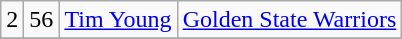<table class="wikitable">
<tr align="center" bgcolor="">
<td>2</td>
<td>56</td>
<td><a href='#'>Tim Young</a></td>
<td><a href='#'>Golden State Warriors</a></td>
</tr>
<tr align="center" bgcolor="">
</tr>
</table>
